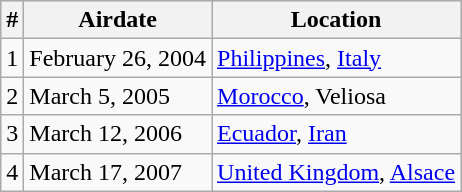<table class="wikitable">
<tr style="background:#EFEFEF">
<th>#</th>
<th>Airdate</th>
<th>Location</th>
</tr>
<tr>
<td>1</td>
<td>February 26, 2004</td>
<td><a href='#'>Philippines</a>, <a href='#'>Italy</a></td>
</tr>
<tr>
<td>2</td>
<td>March 5, 2005</td>
<td><a href='#'>Morocco</a>, Veliosa</td>
</tr>
<tr>
<td>3</td>
<td>March 12, 2006</td>
<td><a href='#'>Ecuador</a>, <a href='#'>Iran</a></td>
</tr>
<tr>
<td>4</td>
<td>March 17, 2007</td>
<td><a href='#'>United Kingdom</a>, <a href='#'>Alsace</a></td>
</tr>
</table>
